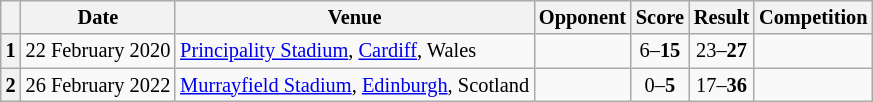<table class="wikitable plainrowheaders" style="font-size:85%;">
<tr>
<th scope=col></th>
<th scope=col data-sort-type=date>Date</th>
<th scope=col>Venue</th>
<th scope=col>Opponent</th>
<th scope=col>Score</th>
<th scope=col>Result</th>
<th scope=col>Competition</th>
</tr>
<tr>
<th scope=row>1</th>
<td>22 February 2020</td>
<td><a href='#'>Principality Stadium</a>, <a href='#'>Cardiff</a>, Wales</td>
<td></td>
<td align=center>6–<strong>15</strong></td>
<td align=center>23–<strong>27</strong></td>
<td></td>
</tr>
<tr>
<th scope=row>2</th>
<td>26 February 2022</td>
<td><a href='#'>Murrayfield Stadium</a>, <a href='#'>Edinburgh</a>, Scotland</td>
<td></td>
<td align=center>0–<strong>5</strong></td>
<td align=center>17–<strong>36</strong></td>
<td></td>
</tr>
</table>
